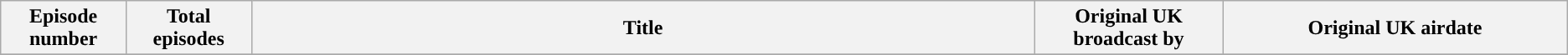<table class="wikitable plainrowheaders ">
<tr>
<th style="width:8%">Episode number</th>
<th style="width:8%">Total episodes</th>
<th style="width:50%">Title</th>
<th style="width:12%">Original UK broadcast by</th>
<th style="width:22%">Original UK airdate</th>
</tr>
<tr>
</tr>
</table>
